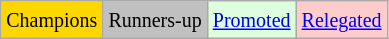<table class="wikitable">
<tr>
<td bgcolor=gold><small>Champions</small></td>
<td bgcolor=silver><small>Runners-up</small></td>
<td bgcolor="#DDFFDD"><small><a href='#'>Promoted</a></small></td>
<td bgcolor= "#FFCCCC"><small><a href='#'>Relegated</a></small></td>
</tr>
</table>
